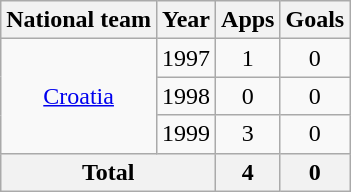<table class="wikitable" style="text-align:center">
<tr>
<th>National team</th>
<th>Year</th>
<th>Apps</th>
<th>Goals</th>
</tr>
<tr>
<td rowspan="3"><a href='#'>Croatia</a></td>
<td>1997</td>
<td>1</td>
<td>0</td>
</tr>
<tr>
<td>1998</td>
<td>0</td>
<td>0</td>
</tr>
<tr>
<td>1999</td>
<td>3</td>
<td>0</td>
</tr>
<tr>
<th colspan="2">Total</th>
<th>4</th>
<th>0</th>
</tr>
</table>
